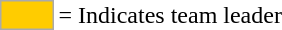<table>
<tr>
<td style="background:#fc0; border:1px solid #aaa; width:2em;"></td>
<td>= Indicates team leader</td>
</tr>
</table>
